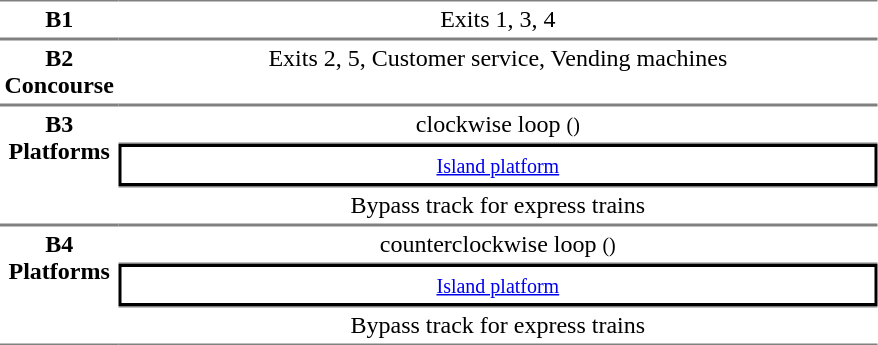<table table border=0 cellspacing=0 cellpadding=3>
<tr>
<td style="border-bottom:solid 1px gray; border-top:solid 1px gray;text-align:center" valign=top><strong>B1</strong></td>
<td style="border-bottom:solid 1px gray; border-top:solid 1px gray;text-align:center;" valign=top width=500>Exits 1, 3, 4</td>
</tr>
<tr>
<td style="border-bottom:solid 1px gray; border-top:solid 1px gray;text-align:center" valign=top><strong>B2<br>Concourse</strong></td>
<td style="border-bottom:solid 1px gray; border-top:solid 1px gray;text-align:center;" valign=top width=500>Exits 2, 5, Customer service, Vending machines</td>
</tr>
<tr>
<td style="border-bottom:solid 1px gray; border-top:solid 1px gray;text-align:center" rowspan="3" valign=top><strong>B3<br>Platforms</strong></td>
<td style="border-bottom:solid 1px gray; border-top:solid 1px gray;text-align:center"> clockwise loop <small>()</small> </td>
</tr>
<tr>
<td style="border-right:solid 2px black;border-left:solid 2px black;border-top:solid 2px black;border-bottom:solid 2px black;text-align:center;" colspan=2><small><a href='#'>Island platform</a></small></td>
</tr>
<tr>
<td style="border-bottom:solid 1px gray; border-top:solid 1px gray;text-align:center">Bypass track for  express trains </td>
</tr>
<tr>
<td style="border-bottom:solid 1px gray; border-top:solid 1px gray;text-align:center" rowspan="3" valign=top><strong>B4<br>Platforms</strong></td>
<td style="border-bottom:solid 1px gray; border-top:solid 1px gray;text-align:center">  counterclockwise loop <small>()</small></td>
</tr>
<tr>
<td style="border-right:solid 2px black;border-left:solid 2px black;border-top:solid 2px black;border-bottom:solid 2px black;text-align:center;" colspan=2><small><a href='#'>Island platform</a></small></td>
</tr>
<tr>
<td style="border-bottom:solid 1px gray; border-top:solid 1px gray;text-align:center"> Bypass track for  express trains</td>
</tr>
</table>
